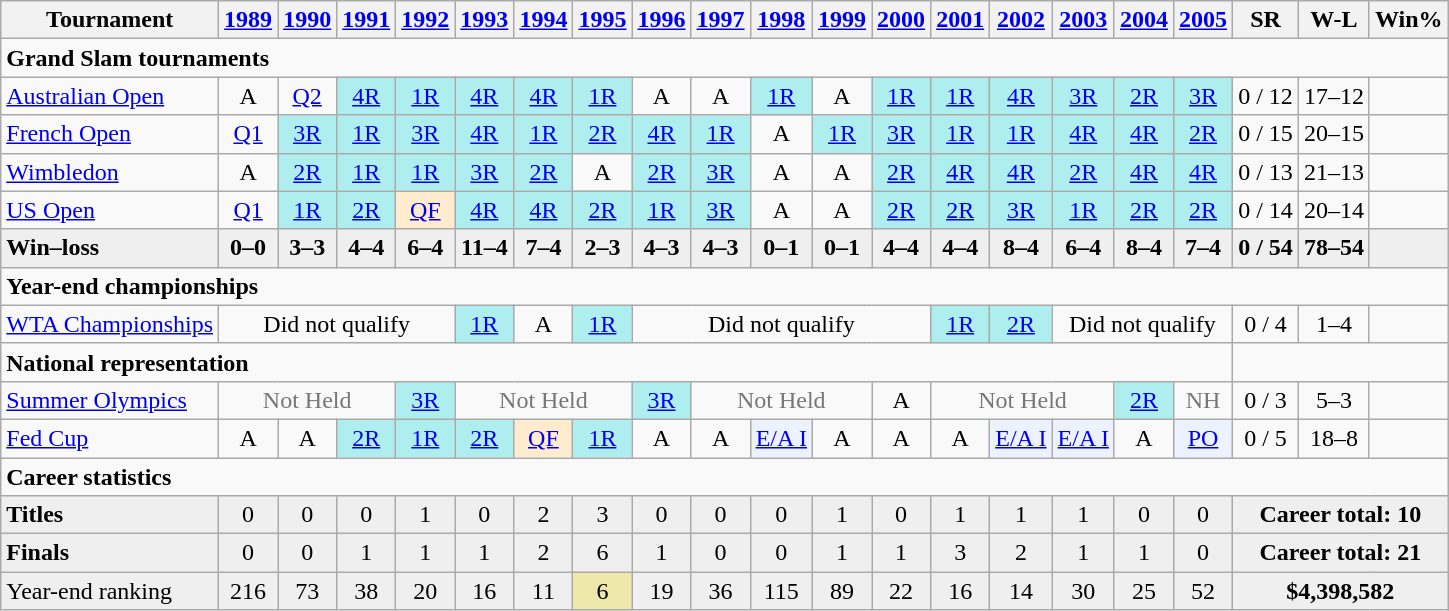<table class="nowrap wikitable" style="text-align:center;">
<tr>
<th>Tournament</th>
<th><a href='#'>1989</a></th>
<th><a href='#'>1990</a></th>
<th><a href='#'>1991</a></th>
<th><a href='#'>1992</a></th>
<th><a href='#'>1993</a></th>
<th><a href='#'>1994</a></th>
<th><a href='#'>1995</a></th>
<th><a href='#'>1996</a></th>
<th><a href='#'>1997</a></th>
<th><a href='#'>1998</a></th>
<th><a href='#'>1999</a></th>
<th><a href='#'>2000</a></th>
<th><a href='#'>2001</a></th>
<th><a href='#'>2002</a></th>
<th><a href='#'>2003</a></th>
<th><a href='#'>2004</a></th>
<th><a href='#'>2005</a></th>
<th>SR</th>
<th>W-L</th>
<th>Win%</th>
</tr>
<tr>
<td colspan=21 align=left><strong>Grand Slam tournaments</strong></td>
</tr>
<tr>
<td align="left"><a href='#'>Australian Open</a></td>
<td>A</td>
<td align="center"><a href='#'>Q2</a></td>
<td style="background:#afeeee;"><a href='#'>4R</a></td>
<td style="background:#afeeee;"><a href='#'>1R</a></td>
<td style="background:#afeeee;"><a href='#'>4R</a></td>
<td style="background:#afeeee;"><a href='#'>4R</a></td>
<td style="background:#afeeee;"><a href='#'>1R</a></td>
<td>A</td>
<td>A</td>
<td style="background:#afeeee;"><a href='#'>1R</a></td>
<td>A</td>
<td style="background:#afeeee;"><a href='#'>1R</a></td>
<td style="background:#afeeee;"><a href='#'>1R</a></td>
<td style="background:#afeeee;"><a href='#'>4R</a></td>
<td style="background:#afeeee;"><a href='#'>3R</a></td>
<td style="background:#afeeee;"><a href='#'>2R</a></td>
<td style="background:#afeeee;"><a href='#'>3R</a></td>
<td>0 / 12</td>
<td>17–12</td>
<td></td>
</tr>
<tr>
<td align="left"><a href='#'>French Open</a></td>
<td align="center"><a href='#'>Q1</a></td>
<td style="background:#afeeee;"><a href='#'>3R</a></td>
<td style="background:#afeeee;"><a href='#'>1R</a></td>
<td style="background:#afeeee;"><a href='#'>3R</a></td>
<td style="background:#afeeee;"><a href='#'>4R</a></td>
<td style="background:#afeeee;"><a href='#'>1R</a></td>
<td style="background:#afeeee;"><a href='#'>2R</a></td>
<td style="background:#afeeee;"><a href='#'>4R</a></td>
<td style="background:#afeeee;"><a href='#'>1R</a></td>
<td>A</td>
<td style="background:#afeeee;"><a href='#'>1R</a></td>
<td style="background:#afeeee;"><a href='#'>3R</a></td>
<td style="background:#afeeee;"><a href='#'>1R</a></td>
<td style="background:#afeeee;"><a href='#'>1R</a></td>
<td style="background:#afeeee;"><a href='#'>4R</a></td>
<td style="background:#afeeee;"><a href='#'>4R</a></td>
<td style="background:#afeeee;"><a href='#'>2R</a></td>
<td>0 / 15</td>
<td>20–15</td>
<td></td>
</tr>
<tr>
<td align="left"><a href='#'>Wimbledon</a></td>
<td>A</td>
<td style="background:#afeeee;"><a href='#'>2R</a></td>
<td style="background:#afeeee;"><a href='#'>1R</a></td>
<td style="background:#afeeee;"><a href='#'>1R</a></td>
<td style="background:#afeeee;"><a href='#'>3R</a></td>
<td style="background:#afeeee;"><a href='#'>2R</a></td>
<td>A</td>
<td style="background:#afeeee;"><a href='#'>2R</a></td>
<td style="background:#afeeee;"><a href='#'>3R</a></td>
<td>A</td>
<td>A</td>
<td style="background:#afeeee;"><a href='#'>2R</a></td>
<td style="background:#afeeee;"><a href='#'>4R</a></td>
<td style="background:#afeeee;"><a href='#'>4R</a></td>
<td style="background:#afeeee;"><a href='#'>2R</a></td>
<td style="background:#afeeee;"><a href='#'>4R</a></td>
<td style="background:#afeeee;"><a href='#'>4R</a></td>
<td>0 / 13</td>
<td>21–13</td>
<td></td>
</tr>
<tr>
<td align="left"><a href='#'>US Open</a></td>
<td align="center"><a href='#'>Q1</a></td>
<td style="background:#afeeee;"><a href='#'>1R</a></td>
<td style="background:#afeeee;"><a href='#'>2R</a></td>
<td style="background:#ffebcd;"><a href='#'>QF</a></td>
<td style="background:#afeeee;"><a href='#'>4R</a></td>
<td style="background:#afeeee;"><a href='#'>4R</a></td>
<td style="background:#afeeee;"><a href='#'>2R</a></td>
<td style="background:#afeeee;"><a href='#'>1R</a></td>
<td style="background:#afeeee;"><a href='#'>3R</a></td>
<td>A</td>
<td>A</td>
<td style="background:#afeeee;"><a href='#'>2R</a></td>
<td style="background:#afeeee;"><a href='#'>2R</a></td>
<td style="background:#afeeee;"><a href='#'>3R</a></td>
<td style="background:#afeeee;"><a href='#'>1R</a></td>
<td style="background:#afeeee;"><a href='#'>2R</a></td>
<td style="background:#afeeee;"><a href='#'>2R</a></td>
<td>0 / 14</td>
<td>20–14</td>
<td></td>
</tr>
<tr style="background:#efefef; font-weight:bold;">
<td style="text-align:left">Win–loss</td>
<td>0–0</td>
<td>3–3</td>
<td>4–4</td>
<td>6–4</td>
<td>11–4</td>
<td>7–4</td>
<td>2–3</td>
<td>4–3</td>
<td>4–3</td>
<td>0–1</td>
<td>0–1</td>
<td>4–4</td>
<td>4–4</td>
<td>8–4</td>
<td>6–4</td>
<td>8–4</td>
<td>7–4</td>
<td>0 / 54</td>
<td>78–54</td>
<td></td>
</tr>
<tr>
<td colspan=21 align=left><strong>Year-end championships</strong></td>
</tr>
<tr>
<td align="left"><a href='#'>WTA Championships</a></td>
<td colspan="4">Did not qualify</td>
<td style="background:#afeeee;"><a href='#'>1R</a></td>
<td>A</td>
<td style="background:#afeeee;"><a href='#'>1R</a></td>
<td colspan="5">Did not qualify</td>
<td style="background:#afeeee;"><a href='#'>1R</a></td>
<td style="background:#afeeee;"><a href='#'>2R</a></td>
<td colspan="3">Did not qualify</td>
<td>0 / 4</td>
<td>1–4</td>
<td></td>
</tr>
<tr>
<td colspan=18 align=left><strong>National representation</strong></td>
</tr>
<tr>
<td align="left"><a href='#'>Summer Olympics</a></td>
<td colspan="3" style="color:#767676">Not Held</td>
<td style="background:#afeeee;"><a href='#'>3R</a></td>
<td colspan="3" style="color:#767676">Not Held</td>
<td style="background:#afeeee;"><a href='#'>3R</a></td>
<td colspan="3" style="color:#767676">Not Held</td>
<td>A</td>
<td colspan="3" style="color:#767676">Not Held</td>
<td style="background:#afeeee;"><a href='#'>2R</a></td>
<td style="color:#767676">NH</td>
<td>0 / 3</td>
<td>5–3</td>
<td></td>
</tr>
<tr>
<td align="left"><a href='#'>Fed Cup</a></td>
<td>A</td>
<td>A</td>
<td style="background:#afeeee;"><a href='#'>2R</a></td>
<td style="background:#afeeee;"><a href='#'>1R</a></td>
<td style="background:#afeeee;"><a href='#'>2R</a></td>
<td style="background:#ffebcd;"><a href='#'>QF</a></td>
<td style="background:#afeeee;"><a href='#'>1R</a></td>
<td>A</td>
<td>A</td>
<td bgcolor=ecf2ff><a href='#'>E/A I</a></td>
<td>A</td>
<td>A</td>
<td>A</td>
<td bgcolor=ecf2ff><a href='#'>E/A I</a></td>
<td bgcolor=ecf2ff><a href='#'>E/A I</a></td>
<td>A</td>
<td bgcolor=ecf2ff><a href='#'>PO</a></td>
<td>0 / 5</td>
<td>18–8</td>
<td></td>
</tr>
<tr>
<td colspan=21 align=left><strong>Career statistics</strong></td>
</tr>
<tr bgcolor=efefef>
<td align=left><strong>Titles</strong></td>
<td align="center">0</td>
<td align="center">0</td>
<td align="center">0</td>
<td align="center">1</td>
<td align="center">0</td>
<td align="center">2</td>
<td align="center">3</td>
<td align="center">0</td>
<td align="center">0</td>
<td align="center">0</td>
<td align="center">1</td>
<td align="center">0</td>
<td align="center">1</td>
<td align="center">1</td>
<td align="center">1</td>
<td align="center">0</td>
<td align="center">0</td>
<td colspan="3"><strong>Career total: 10</strong></td>
</tr>
<tr bgcolor=efefef>
<td align=left><strong>Finals</strong></td>
<td align="center">0</td>
<td align="center">0</td>
<td align="center">1</td>
<td align="center">1</td>
<td align="center">1</td>
<td align="center">2</td>
<td align="center">6</td>
<td align="center">1</td>
<td align="center">0</td>
<td align="center">0</td>
<td align="center">1</td>
<td align="center">1</td>
<td align="center">3</td>
<td align="center">2</td>
<td align="center">1</td>
<td align="center">1</td>
<td align="center">0</td>
<td colspan="3"><strong>Career total: 21</strong></td>
</tr>
<tr bgcolor=efefef>
<td align=left>Year-end ranking</td>
<td align="center">216</td>
<td align="center">73</td>
<td align="center">38</td>
<td align="center">20</td>
<td align="center">16</td>
<td align="center">11</td>
<td align="center" bgcolor=EEE8AA>6</td>
<td align="center">19</td>
<td align="center">36</td>
<td align="center">115</td>
<td align="center">89</td>
<td align="center">22</td>
<td align="center">16</td>
<td align="center">14</td>
<td align="center">30</td>
<td align="center">25</td>
<td align="center">52</td>
<td colspan="3"><strong>$4,398,582</strong></td>
</tr>
</table>
